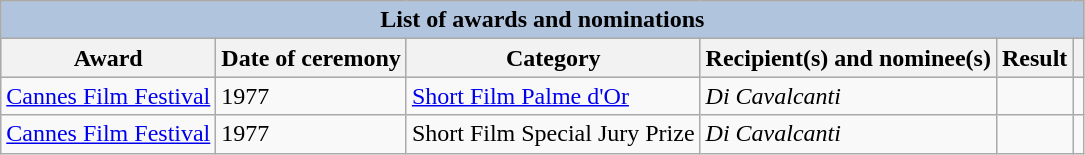<table class="wikitable sortable">
<tr style="background:#ccc; text-align:center;">
<th colspan="6" style="background: LightSteelBlue;">List of awards and nominations</th>
</tr>
<tr style="background:#ccc; text-align:center;">
<th scope="col">Award</th>
<th scope="col">Date of ceremony</th>
<th scope="col">Category</th>
<th scope="col">Recipient(s) and nominee(s)</th>
<th scope="col">Result</th>
<th scope="col" class="unsortable"></th>
</tr>
<tr>
<td rowspan="1"><a href='#'>Cannes Film Festival</a></td>
<td>1977</td>
<td><a href='#'>Short Film Palme d'Or</a></td>
<td><em>Di Cavalcanti</em></td>
<td></td>
<td style="text-align:center;"></td>
</tr>
<tr>
<td rowspan="1"><a href='#'>Cannes Film Festival</a></td>
<td>1977</td>
<td>Short Film Special Jury Prize</td>
<td><em>Di Cavalcanti</em></td>
<td></td>
<td style="text-align:center;"></td>
</tr>
</table>
